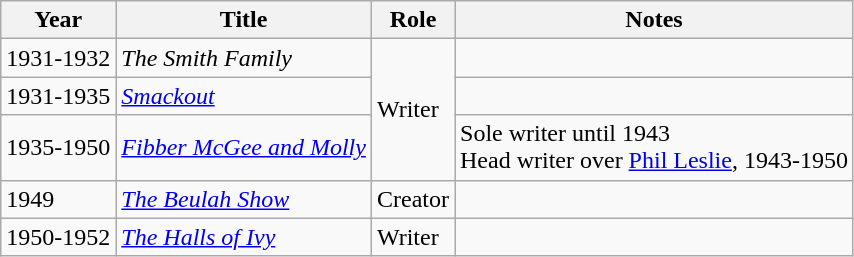<table class="wikitable sortable">
<tr>
<th>Year</th>
<th>Title</th>
<th>Role</th>
<th class= "unsortable">Notes</th>
</tr>
<tr>
<td>1931-1932</td>
<td><em>The Smith Family</em></td>
<td rowspan="3">Writer</td>
<td></td>
</tr>
<tr>
<td>1931-1935</td>
<td><em><a href='#'>Smackout</a></em></td>
<td></td>
</tr>
<tr>
<td>1935-1950</td>
<td><em><a href='#'>Fibber McGee and Molly</a></em></td>
<td>Sole writer until 1943 <br> Head writer over <a href='#'>Phil Leslie</a>, 1943-1950</td>
</tr>
<tr>
<td>1949</td>
<td><em><a href='#'>The Beulah Show</a></em></td>
<td>Creator</td>
<td></td>
</tr>
<tr>
<td>1950-1952</td>
<td><em><a href='#'>The Halls of Ivy</a></em></td>
<td>Writer</td>
<td></td>
</tr>
</table>
